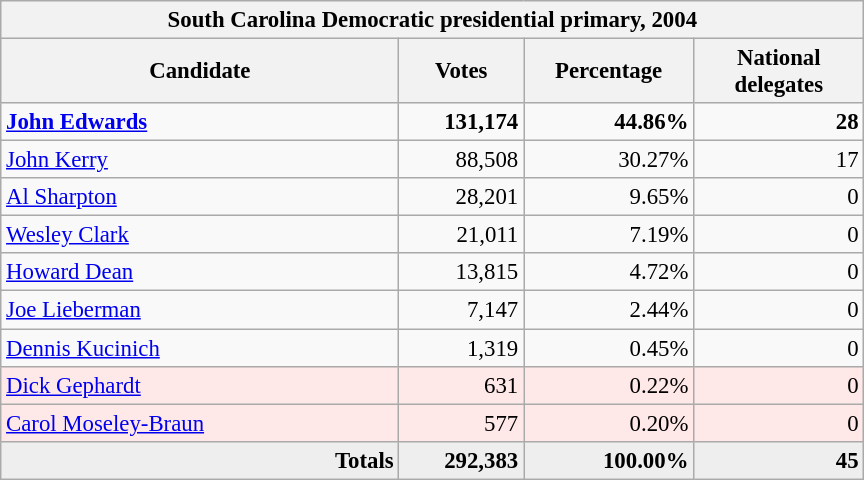<table class="wikitable" style="font-size: 95%;">
<tr>
<th colspan="4">South Carolina Democratic presidential primary, 2004</th>
</tr>
<tr>
<th style="width: 17em">Candidate</th>
<th style="width: 5em">Votes</th>
<th style="width: 7em">Percentage</th>
<th style="width: 7em">National delegates</th>
</tr>
<tr>
<td><strong><a href='#'>John Edwards</a></strong></td>
<td style="text-align:right;"><strong>131,174</strong></td>
<td style="text-align:right;"><strong>44.86%</strong></td>
<td style="text-align:right;"><strong>28</strong></td>
</tr>
<tr>
<td><a href='#'>John Kerry</a></td>
<td style="text-align:right;">88,508</td>
<td style="text-align:right;">30.27%</td>
<td style="text-align:right;">17</td>
</tr>
<tr>
<td><a href='#'>Al Sharpton</a></td>
<td style="text-align:right;">28,201</td>
<td style="text-align:right;">9.65%</td>
<td style="text-align:right;">0</td>
</tr>
<tr>
<td><a href='#'>Wesley Clark</a></td>
<td style="text-align:right;">21,011</td>
<td style="text-align:right;">7.19%</td>
<td style="text-align:right;">0</td>
</tr>
<tr>
<td><a href='#'>Howard Dean</a></td>
<td style="text-align:right;">13,815</td>
<td style="text-align:right;">4.72%</td>
<td style="text-align:right;">0</td>
</tr>
<tr>
<td><a href='#'>Joe Lieberman</a></td>
<td style="text-align:right;">7,147</td>
<td style="text-align:right;">2.44%</td>
<td style="text-align:right;">0</td>
</tr>
<tr>
<td><a href='#'>Dennis Kucinich</a></td>
<td style="text-align:right;">1,319</td>
<td style="text-align:right;">0.45%</td>
<td style="text-align:right;">0</td>
</tr>
<tr style="background:#ffe8e8;">
<td><a href='#'>Dick Gephardt</a></td>
<td style="text-align:right;">631</td>
<td style="text-align:right;">0.22%</td>
<td style="text-align:right;">0</td>
</tr>
<tr style="background:#ffe8e8;">
<td><a href='#'>Carol Moseley-Braun</a></td>
<td style="text-align:right;">577</td>
<td style="text-align:right;">0.20%</td>
<td style="text-align:right;">0</td>
</tr>
<tr style="background:#eee; text-align:right;">
<td><strong>Totals</strong></td>
<td><strong>292,383</strong></td>
<td><strong>100.00%</strong></td>
<td><strong>45</strong></td>
</tr>
</table>
